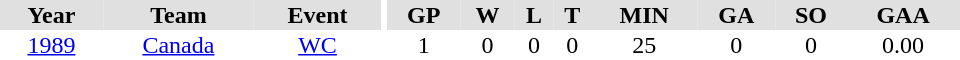<table border="0" cellpadding="1" cellspacing="0" ID="Table3" style="text-align:center; width:40em">
<tr ALIGN="center" bgcolor="#e0e0e0">
<th>Year</th>
<th>Team</th>
<th>Event</th>
<th rowspan="99" bgcolor="#ffffff"></th>
<th>GP</th>
<th>W</th>
<th>L</th>
<th>T</th>
<th>MIN</th>
<th>GA</th>
<th>SO</th>
<th>GAA</th>
</tr>
<tr>
<td><a href='#'>1989</a></td>
<td><a href='#'>Canada</a></td>
<td><a href='#'>WC</a></td>
<td>1</td>
<td>0</td>
<td>0</td>
<td>0</td>
<td>25</td>
<td>0</td>
<td>0</td>
<td>0.00</td>
</tr>
</table>
